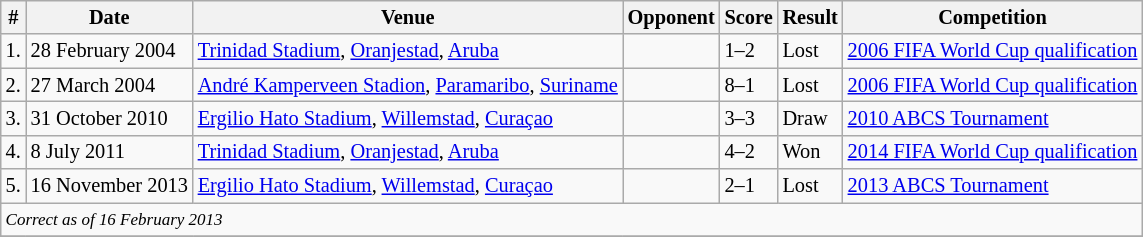<table class="wikitable" style="font-size:85%;">
<tr>
<th>#</th>
<th>Date</th>
<th>Venue</th>
<th>Opponent</th>
<th>Score</th>
<th>Result</th>
<th>Competition</th>
</tr>
<tr>
<td>1.</td>
<td>28 February 2004</td>
<td><a href='#'>Trinidad Stadium</a>, <a href='#'>Oranjestad</a>, <a href='#'>Aruba</a></td>
<td></td>
<td>1–2</td>
<td>Lost</td>
<td><a href='#'>2006 FIFA World Cup qualification</a></td>
</tr>
<tr>
<td>2.</td>
<td>27 March 2004</td>
<td><a href='#'>André Kamperveen Stadion</a>, <a href='#'>Paramaribo</a>, <a href='#'>Suriname</a></td>
<td></td>
<td>8–1</td>
<td>Lost</td>
<td><a href='#'>2006 FIFA World Cup qualification</a></td>
</tr>
<tr>
<td>3.</td>
<td>31 October 2010</td>
<td><a href='#'>Ergilio Hato Stadium</a>, <a href='#'>Willemstad</a>, <a href='#'>Curaçao</a></td>
<td></td>
<td>3–3</td>
<td>Draw</td>
<td><a href='#'>2010 ABCS Tournament</a></td>
</tr>
<tr>
<td>4.</td>
<td>8 July 2011</td>
<td><a href='#'>Trinidad Stadium</a>, <a href='#'>Oranjestad</a>, <a href='#'>Aruba</a></td>
<td></td>
<td>4–2</td>
<td>Won</td>
<td><a href='#'>2014 FIFA World Cup qualification</a></td>
</tr>
<tr>
<td>5.</td>
<td>16 November 2013</td>
<td><a href='#'>Ergilio Hato Stadium</a>, <a href='#'>Willemstad</a>, <a href='#'>Curaçao</a></td>
<td></td>
<td>2–1</td>
<td>Lost</td>
<td><a href='#'>2013 ABCS Tournament</a></td>
</tr>
<tr>
<td colspan="12"><small><em>Correct as of 16 February 2013</em></small></td>
</tr>
<tr>
</tr>
</table>
